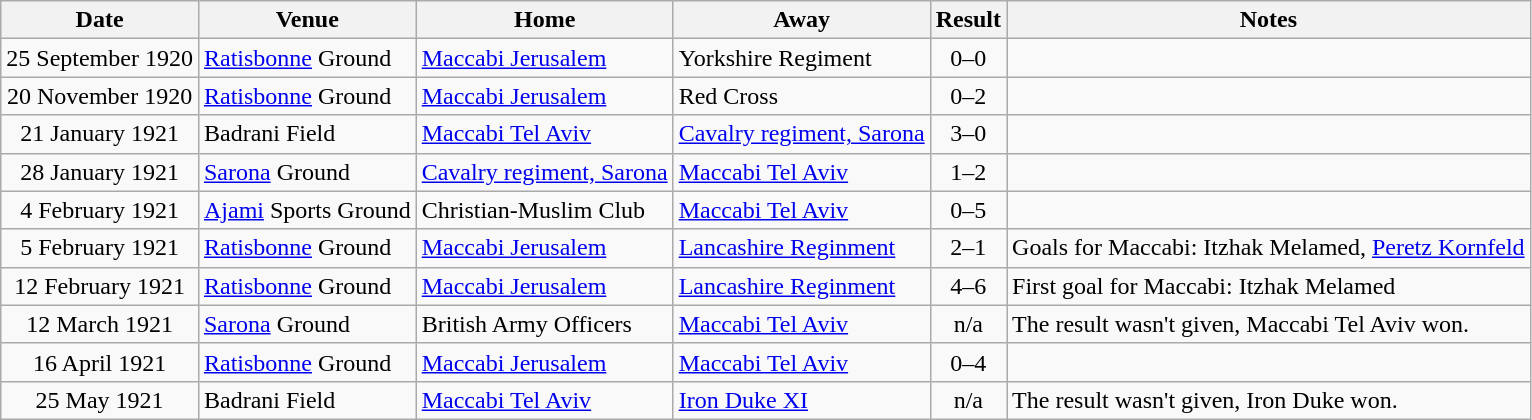<table class="wikitable">
<tr>
<th>Date</th>
<th>Venue</th>
<th>Home</th>
<th>Away</th>
<th>Result</th>
<th>Notes</th>
</tr>
<tr>
<td align=center>25 September 1920</td>
<td><a href='#'>Ratisbonne</a> Ground</td>
<td><a href='#'>Maccabi Jerusalem</a></td>
<td>Yorkshire Regiment</td>
<td align=center>0–0</td>
<td></td>
</tr>
<tr>
<td align=center>20 November 1920</td>
<td><a href='#'>Ratisbonne</a> Ground</td>
<td><a href='#'>Maccabi Jerusalem</a></td>
<td>Red Cross</td>
<td align=center>0–2</td>
<td></td>
</tr>
<tr>
<td align=center>21 January 1921</td>
<td>Badrani Field</td>
<td><a href='#'>Maccabi Tel Aviv</a></td>
<td><a href='#'>Cavalry regiment, Sarona</a></td>
<td align=center>3–0</td>
<td></td>
</tr>
<tr>
<td align=center>28 January 1921</td>
<td><a href='#'>Sarona</a> Ground</td>
<td><a href='#'>Cavalry regiment, Sarona</a></td>
<td><a href='#'>Maccabi Tel Aviv</a></td>
<td align=center>1–2</td>
<td></td>
</tr>
<tr>
<td align=center>4 February 1921</td>
<td><a href='#'>Ajami</a> Sports Ground</td>
<td>Christian-Muslim Club</td>
<td><a href='#'>Maccabi Tel Aviv</a></td>
<td align=center>0–5</td>
<td></td>
</tr>
<tr>
<td align=center>5 February 1921</td>
<td><a href='#'>Ratisbonne</a> Ground</td>
<td><a href='#'>Maccabi Jerusalem</a></td>
<td><a href='#'>Lancashire Reginment</a></td>
<td align=center>2–1</td>
<td>Goals for Maccabi: Itzhak Melamed, <a href='#'>Peretz Kornfeld</a></td>
</tr>
<tr>
<td align=center>12 February 1921</td>
<td><a href='#'>Ratisbonne</a> Ground</td>
<td><a href='#'>Maccabi Jerusalem</a></td>
<td><a href='#'>Lancashire Reginment</a></td>
<td align=center>4–6</td>
<td>First goal for Maccabi: Itzhak Melamed</td>
</tr>
<tr>
<td align=center>12 March 1921</td>
<td><a href='#'>Sarona</a> Ground</td>
<td>British Army Officers</td>
<td><a href='#'>Maccabi Tel Aviv</a></td>
<td align=center>n/a</td>
<td>The result wasn't given, Maccabi Tel Aviv won.</td>
</tr>
<tr>
<td align=center>16 April 1921</td>
<td><a href='#'>Ratisbonne</a> Ground</td>
<td><a href='#'>Maccabi Jerusalem</a></td>
<td><a href='#'>Maccabi Tel Aviv</a></td>
<td align=center>0–4</td>
<td></td>
</tr>
<tr>
<td align=center>25 May 1921</td>
<td>Badrani Field</td>
<td><a href='#'>Maccabi Tel Aviv</a></td>
<td><a href='#'>Iron Duke XI</a></td>
<td align=center>n/a</td>
<td>The result wasn't given, Iron Duke won.</td>
</tr>
</table>
